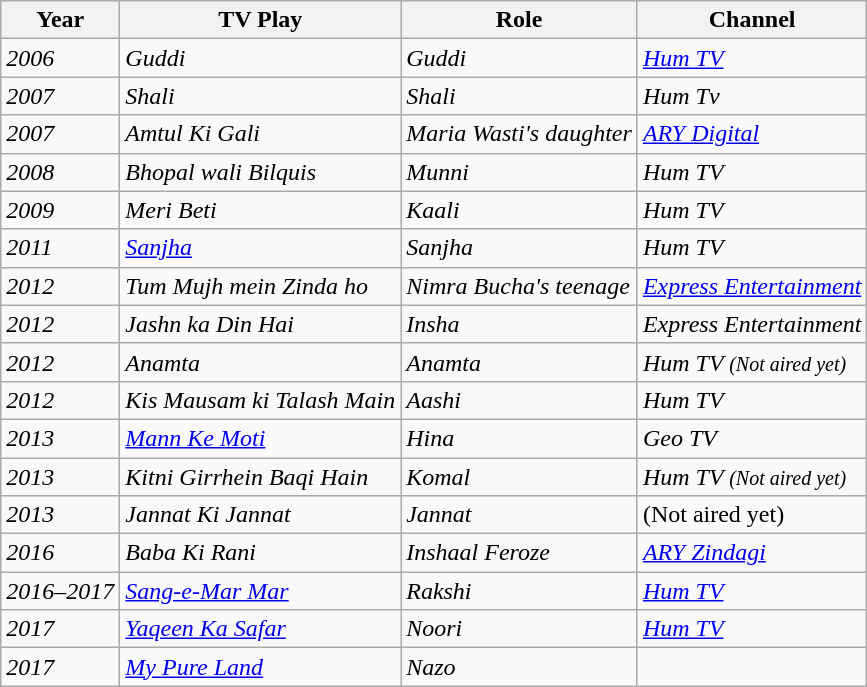<table class="wikitable">
<tr>
<th>Year</th>
<th>TV Play</th>
<th>Role</th>
<th>Channel</th>
</tr>
<tr>
<td><em>2006</em></td>
<td><em>Guddi</em></td>
<td><em>Guddi</em></td>
<td><em><a href='#'>Hum TV</a></em></td>
</tr>
<tr>
<td><em>2007</em></td>
<td><em>Shali</em></td>
<td><em>Shali</em></td>
<td><em>Hum Tv</em></td>
</tr>
<tr>
<td><em>2007</em></td>
<td><em>Amtul Ki Gali</em></td>
<td><em>Maria Wasti's daughter</em></td>
<td><em><a href='#'>ARY Digital</a></em></td>
</tr>
<tr>
<td><em>2008</em></td>
<td><em>Bhopal wali Bilquis</em></td>
<td><em>Munni</em></td>
<td><em>Hum TV</em></td>
</tr>
<tr>
<td><em>2009</em></td>
<td><em>Meri Beti</em></td>
<td><em>Kaali</em></td>
<td><em>Hum TV</em></td>
</tr>
<tr>
<td><em>2011</em></td>
<td><em><a href='#'>Sanjha</a></em></td>
<td><em>Sanjha</em></td>
<td><em>Hum TV</em></td>
</tr>
<tr>
<td><em>2012</em></td>
<td><em>Tum Mujh mein Zinda ho</em></td>
<td><em>Nimra Bucha's teenage</em></td>
<td><em><a href='#'>Express Entertainment</a></em></td>
</tr>
<tr>
<td><em>2012</em></td>
<td><em>Jashn ka Din Hai</em></td>
<td><em>Insha</em></td>
<td><em>Express Entertainment</em></td>
</tr>
<tr>
<td><em>2012</em></td>
<td><em>Anamta</em></td>
<td><em>Anamta</em></td>
<td><em>Hum TV <small> (Not aired yet)</small></em></td>
</tr>
<tr>
<td><em>2012</em></td>
<td><em>Kis Mausam ki Talash Main</em></td>
<td><em>Aashi</em></td>
<td><em>Hum TV</em></td>
</tr>
<tr>
<td><em>2013</em></td>
<td><em><a href='#'>Mann Ke Moti</a></em></td>
<td><em>Hina</em></td>
<td><em>Geo TV</em><small></small></td>
</tr>
<tr>
<td><em>2013</em></td>
<td><em>Kitni Girrhein Baqi Hain</em></td>
<td><em>Komal</em></td>
<td><em>Hum TV <small> (Not aired yet)</small></em></td>
</tr>
<tr>
<td><em>2013</em></td>
<td><em>Jannat Ki Jannat</em></td>
<td><em>Jannat</em></td>
<td>(Not aired yet)</td>
</tr>
<tr>
<td><em>2016</em></td>
<td><em>Baba Ki Rani</em></td>
<td><em>Inshaal Feroze</em></td>
<td><em><a href='#'>ARY Zindagi</a></em></td>
</tr>
<tr>
<td><em>2016–2017</em></td>
<td><em><a href='#'>Sang-e-Mar Mar</a></em></td>
<td><em>Rakshi</em></td>
<td><em><a href='#'>Hum TV</a></em></td>
</tr>
<tr>
<td><em>2017</em></td>
<td><em><a href='#'>Yaqeen Ka Safar</a></em></td>
<td><em>Noori</em></td>
<td><em><a href='#'>Hum TV</a></em></td>
</tr>
<tr>
<td><em>2017</em></td>
<td><em><a href='#'>My Pure Land</a></em></td>
<td><em>Nazo</em></td>
<td><em> </em></td>
</tr>
</table>
